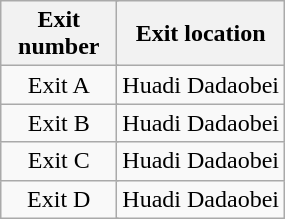<table class="wikitable">
<tr>
<th style="width:70px" colspan="2">Exit number</th>
<th>Exit location</th>
</tr>
<tr>
<td align="center" colspan="2">Exit A</td>
<td>Huadi Dadaobei</td>
</tr>
<tr>
<td align="center" colspan="2">Exit B</td>
<td>Huadi Dadaobei</td>
</tr>
<tr>
<td align="center" colspan="2">Exit C</td>
<td>Huadi Dadaobei</td>
</tr>
<tr>
<td align="center" colspan="2">Exit D</td>
<td>Huadi Dadaobei</td>
</tr>
</table>
